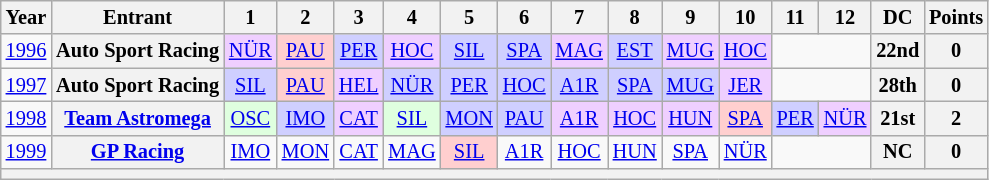<table class="wikitable" style="text-align:center; font-size:85%">
<tr>
<th>Year</th>
<th>Entrant</th>
<th>1</th>
<th>2</th>
<th>3</th>
<th>4</th>
<th>5</th>
<th>6</th>
<th>7</th>
<th>8</th>
<th>9</th>
<th>10</th>
<th>11</th>
<th>12</th>
<th>DC</th>
<th>Points</th>
</tr>
<tr>
<td><a href='#'>1996</a></td>
<th nowrap>Auto Sport Racing</th>
<td style="background:#EFCFFF;"><a href='#'>NÜR</a><br></td>
<td style="background:#FFCFCF;"><a href='#'>PAU</a><br></td>
<td style="background:#CFCFFF;"><a href='#'>PER</a><br></td>
<td style="background:#EFCFFF;"><a href='#'>HOC</a><br></td>
<td style="background:#CFCFFF;"><a href='#'>SIL</a><br></td>
<td style="background:#CFCFFF;"><a href='#'>SPA</a><br></td>
<td style="background:#EFCFFF;"><a href='#'>MAG</a><br></td>
<td style="background:#CFCFFF;"><a href='#'>EST</a><br></td>
<td style="background:#EFCFFF;"><a href='#'>MUG</a><br></td>
<td style="background:#EFCFFF;"><a href='#'>HOC</a><br></td>
<td colspan=2></td>
<th>22nd</th>
<th>0</th>
</tr>
<tr>
<td><a href='#'>1997</a></td>
<th nowrap>Auto Sport Racing</th>
<td style="background:#CFCFFF;"><a href='#'>SIL</a><br></td>
<td style="background:#FFCFCF;"><a href='#'>PAU</a><br></td>
<td style="background:#EFCFFF;"><a href='#'>HEL</a><br></td>
<td style="background:#CFCFFF;"><a href='#'>NÜR</a><br></td>
<td style="background:#CFCFFF;"><a href='#'>PER</a><br></td>
<td style="background:#CFCFFF;"><a href='#'>HOC</a><br></td>
<td style="background:#CFCFFF;"><a href='#'>A1R</a><br></td>
<td style="background:#CFCFFF;"><a href='#'>SPA</a><br></td>
<td style="background:#CFCFFF;"><a href='#'>MUG</a><br></td>
<td style="background:#EFCFFF;"><a href='#'>JER</a><br></td>
<td colspan=2></td>
<th>28th</th>
<th>0</th>
</tr>
<tr>
<td><a href='#'>1998</a></td>
<th nowrap><a href='#'>Team Astromega</a></th>
<td style="background:#DFFFDF;"><a href='#'>OSC</a><br></td>
<td style="background:#CFCFFF;"><a href='#'>IMO</a><br></td>
<td style="background:#EFCFFF;"><a href='#'>CAT</a><br></td>
<td style="background:#DFFFDF;"><a href='#'>SIL</a><br></td>
<td style="background:#CFCFFF;"><a href='#'>MON</a><br></td>
<td style="background:#CFCFFF;"><a href='#'>PAU</a><br></td>
<td style="background:#EFCFFF;"><a href='#'>A1R</a><br></td>
<td style="background:#EFCFFF;"><a href='#'>HOC</a><br></td>
<td style="background:#EFCFFF;"><a href='#'>HUN</a><br></td>
<td style="background:#FFCFCF;"><a href='#'>SPA</a><br></td>
<td style="background:#CFCFFF;"><a href='#'>PER</a><br></td>
<td style="background:#EFCFFF;"><a href='#'>NÜR</a><br></td>
<th>21st</th>
<th>2</th>
</tr>
<tr>
<td><a href='#'>1999</a></td>
<th nowrap><a href='#'>GP Racing</a></th>
<td><a href='#'>IMO</a></td>
<td><a href='#'>MON</a></td>
<td><a href='#'>CAT</a></td>
<td><a href='#'>MAG</a></td>
<td style="background:#FFCFCF;"><a href='#'>SIL</a><br></td>
<td><a href='#'>A1R</a></td>
<td><a href='#'>HOC</a></td>
<td><a href='#'>HUN</a></td>
<td><a href='#'>SPA</a></td>
<td><a href='#'>NÜR</a></td>
<td colspan=2></td>
<th>NC</th>
<th>0</th>
</tr>
<tr>
<th colspan="16"></th>
</tr>
</table>
